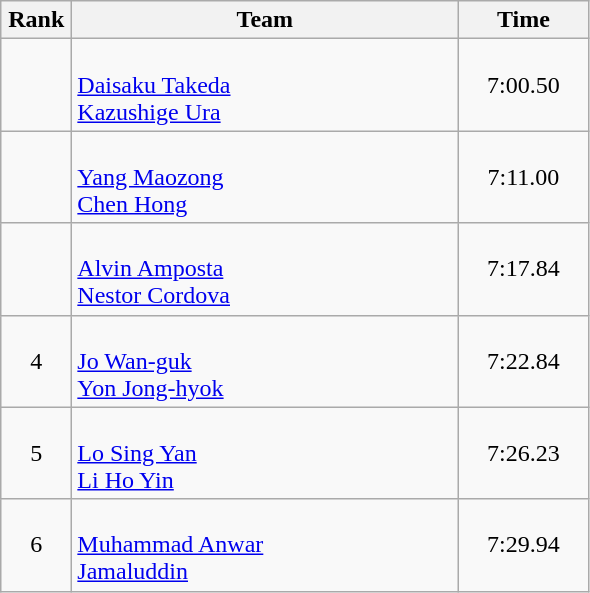<table class=wikitable style="text-align:center">
<tr>
<th width=40>Rank</th>
<th width=250>Team</th>
<th width=80>Time</th>
</tr>
<tr>
<td></td>
<td align=left><br><a href='#'>Daisaku Takeda</a><br><a href='#'>Kazushige Ura</a></td>
<td>7:00.50</td>
</tr>
<tr>
<td></td>
<td align=left><br><a href='#'>Yang Maozong</a><br><a href='#'>Chen Hong</a></td>
<td>7:11.00</td>
</tr>
<tr>
<td></td>
<td align=left><br><a href='#'>Alvin Amposta</a><br><a href='#'>Nestor Cordova</a></td>
<td>7:17.84</td>
</tr>
<tr>
<td>4</td>
<td align=left><br><a href='#'>Jo Wan-guk</a><br><a href='#'>Yon Jong-hyok</a></td>
<td>7:22.84</td>
</tr>
<tr>
<td>5</td>
<td align=left><br><a href='#'>Lo Sing Yan</a><br><a href='#'>Li Ho Yin</a></td>
<td>7:26.23</td>
</tr>
<tr>
<td>6</td>
<td align=left><br><a href='#'>Muhammad Anwar</a><br><a href='#'>Jamaluddin</a></td>
<td>7:29.94</td>
</tr>
</table>
